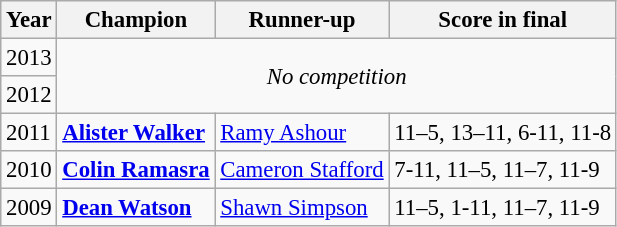<table class="wikitable" style="font-size:95%;">
<tr>
<th>Year</th>
<th>Champion</th>
<th>Runner-up</th>
<th>Score in final</th>
</tr>
<tr>
<td>2013</td>
<td rowspan=2 colspan=3 align="center"><em>No competition</em></td>
</tr>
<tr>
<td>2012</td>
</tr>
<tr>
<td>2011</td>
<td> <strong><a href='#'>Alister Walker</a></strong></td>
<td> <a href='#'>Ramy Ashour</a></td>
<td>11–5, 13–11, 6-11, 11-8</td>
</tr>
<tr>
<td>2010</td>
<td> <strong><a href='#'>Colin Ramasra</a></strong></td>
<td> <a href='#'>Cameron Stafford</a></td>
<td>7-11, 11–5, 11–7, 11-9</td>
</tr>
<tr>
<td>2009</td>
<td> <strong><a href='#'>Dean Watson</a></strong></td>
<td> <a href='#'>Shawn Simpson</a></td>
<td>11–5, 1-11, 11–7, 11-9</td>
</tr>
</table>
